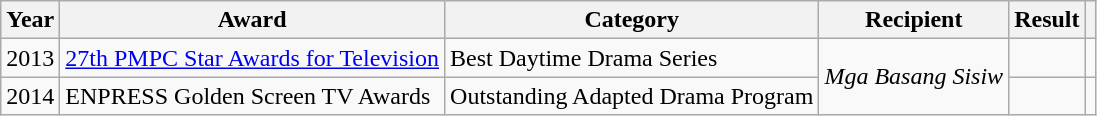<table class="wikitable">
<tr>
<th>Year</th>
<th>Award</th>
<th>Category</th>
<th>Recipient</th>
<th>Result</th>
<th></th>
</tr>
<tr>
<td>2013</td>
<td><a href='#'>27th PMPC Star Awards for Television</a></td>
<td>Best Daytime Drama Series</td>
<td rowspan=2><em>Mga Basang Sisiw</em></td>
<td></td>
<td></td>
</tr>
<tr>
<td>2014</td>
<td>ENPRESS Golden Screen TV Awards</td>
<td>Outstanding Adapted Drama Program</td>
<td></td>
<td></td>
</tr>
</table>
